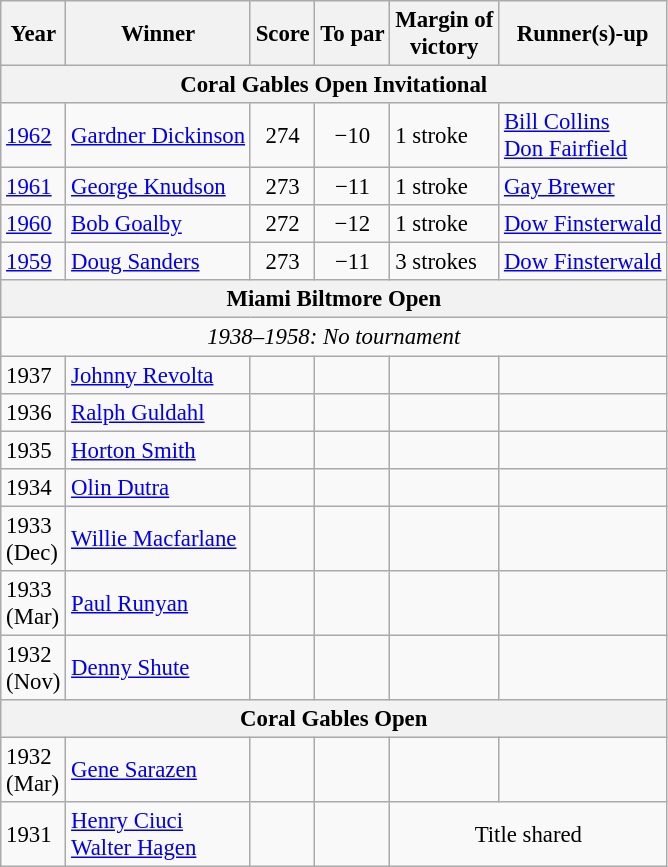<table class="wikitable" style="font-size:95%">
<tr>
<th>Year</th>
<th>Winner</th>
<th>Score</th>
<th>To par</th>
<th>Margin of<br>victory</th>
<th>Runner(s)-up</th>
</tr>
<tr>
<th colspan=6>Coral Gables Open Invitational</th>
</tr>
<tr>
<td><a href='#'>1962</a></td>
<td> <a href='#'>Gardner Dickinson</a></td>
<td align=center>274</td>
<td align=center>−10</td>
<td>1 stroke</td>
<td> <a href='#'>Bill Collins</a><br> <a href='#'>Don Fairfield</a></td>
</tr>
<tr>
<td><a href='#'>1961</a></td>
<td> <a href='#'>George Knudson</a></td>
<td align=center>273</td>
<td align=center>−11</td>
<td>1 stroke</td>
<td> <a href='#'>Gay Brewer</a></td>
</tr>
<tr>
<td><a href='#'>1960</a></td>
<td> <a href='#'>Bob Goalby</a></td>
<td align=center>272</td>
<td align=center>−12</td>
<td>1 stroke</td>
<td> <a href='#'>Dow Finsterwald</a></td>
</tr>
<tr>
<td><a href='#'>1959</a></td>
<td> <a href='#'>Doug Sanders</a></td>
<td align=center>273</td>
<td align=center>−11</td>
<td>3 strokes</td>
<td> <a href='#'>Dow Finsterwald</a></td>
</tr>
<tr>
<th colspan=6>Miami Biltmore Open</th>
</tr>
<tr>
<td colspan=6 align=center><em>1938–1958: No tournament</em></td>
</tr>
<tr>
<td>1937</td>
<td> <a href='#'>Johnny Revolta</a></td>
<td align=center></td>
<td align=center></td>
<td></td>
<td></td>
</tr>
<tr>
<td>1936</td>
<td> <a href='#'>Ralph Guldahl</a></td>
<td align=center></td>
<td align=center></td>
<td></td>
<td></td>
</tr>
<tr>
<td>1935</td>
<td> <a href='#'>Horton Smith</a></td>
<td align=center></td>
<td align=center></td>
<td></td>
<td></td>
</tr>
<tr>
<td>1934</td>
<td> <a href='#'>Olin Dutra</a></td>
<td align=center></td>
<td align=center></td>
<td></td>
<td></td>
</tr>
<tr>
<td>1933<br>(Dec)</td>
<td> <a href='#'>Willie Macfarlane</a></td>
<td align=center></td>
<td align=center></td>
<td></td>
<td></td>
</tr>
<tr>
<td>1933<br>(Mar)</td>
<td> <a href='#'>Paul Runyan</a></td>
<td align=center></td>
<td align=center></td>
<td></td>
<td></td>
</tr>
<tr>
<td>1932<br>(Nov)</td>
<td> <a href='#'>Denny Shute</a></td>
<td align=center></td>
<td align=center></td>
<td></td>
<td></td>
</tr>
<tr>
<th colspan=6>Coral Gables Open</th>
</tr>
<tr>
<td>1932<br>(Mar)</td>
<td> <a href='#'>Gene Sarazen</a></td>
<td align=center></td>
<td align=center></td>
<td></td>
<td></td>
</tr>
<tr>
<td>1931</td>
<td> <a href='#'>Henry Ciuci</a><br> <a href='#'>Walter Hagen</a></td>
<td align=center></td>
<td align=center></td>
<td colspan=2 align=center>Title shared</td>
</tr>
</table>
